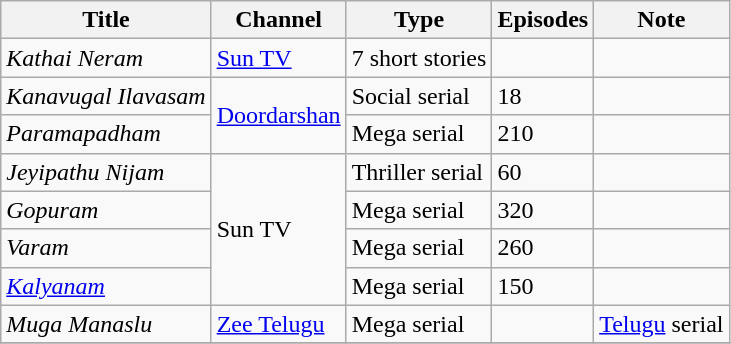<table class="wikitable sortable">
<tr>
<th>Title</th>
<th>Channel</th>
<th>Type</th>
<th>Episodes</th>
<th class="unsortable">Note</th>
</tr>
<tr>
<td><em>Kathai Neram</em></td>
<td><a href='#'>Sun TV</a></td>
<td>7 short stories</td>
<td></td>
<td></td>
</tr>
<tr>
<td><em>Kanavugal Ilavasam</em></td>
<td rowspan="2"><a href='#'>Doordarshan</a></td>
<td>Social serial</td>
<td>18</td>
<td></td>
</tr>
<tr>
<td><em>Paramapadham</em></td>
<td>Mega serial</td>
<td>210</td>
<td></td>
</tr>
<tr>
<td><em>Jeyipathu Nijam</em></td>
<td rowspan="4">Sun TV</td>
<td>Thriller serial</td>
<td>60</td>
<td></td>
</tr>
<tr>
<td><em>Gopuram</em></td>
<td>Mega serial</td>
<td>320</td>
<td></td>
</tr>
<tr>
<td><em>Varam</em></td>
<td>Mega serial</td>
<td>260</td>
<td></td>
</tr>
<tr>
<td><em><a href='#'>Kalyanam</a></em></td>
<td>Mega serial</td>
<td>150</td>
</tr>
<tr>
<td><em>Muga Manaslu</em></td>
<td><a href='#'>Zee Telugu</a></td>
<td>Mega serial</td>
<td></td>
<td><a href='#'>Telugu</a> serial</td>
</tr>
<tr>
</tr>
</table>
